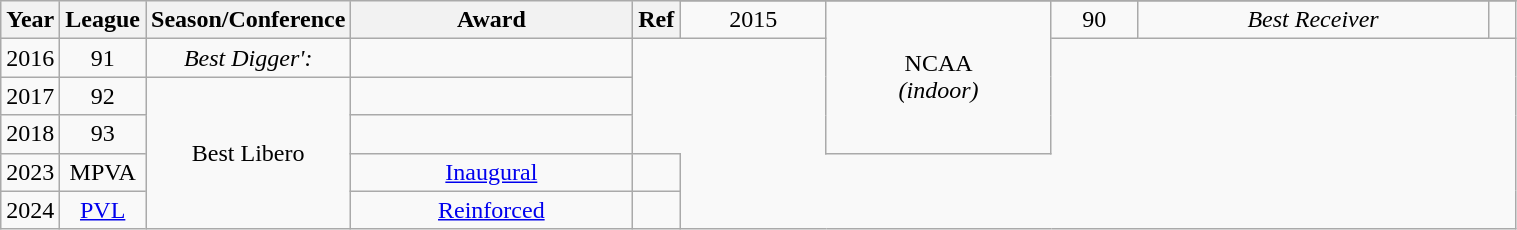<table class="wikitable sortable" style="text-align:center" width="80%">
<tr>
<th style="width:5px;" rowspan="2">Year</th>
<th style="width:25px;" rowspan="2">League</th>
<th style="width:100px;" rowspan="2">Season/Conference</th>
<th style="width:180px;" rowspan="2">Award</th>
<th style="width:25px;" rowspan="2">Ref</th>
</tr>
<tr>
<td>2015</td>
<td rowspan=4>NCAA <br> <em>(indoor)</em></td>
<td>90</td>
<td><em>Best Receiver</em></td>
<td></td>
</tr>
<tr>
<td>2016</td>
<td>91</td>
<td><em>Best Digger':</td>
<td></td>
</tr>
<tr>
<td>2017</td>
<td>92</td>
<td rowspan=4></em>Best Libero<em></td>
<td></td>
</tr>
<tr>
<td>2018</td>
<td>93</td>
<td></td>
</tr>
<tr align=center>
<td>2023</td>
<td>MPVA</td>
<td><a href='#'>Inaugural</a></td>
<td rowspan=1></td>
</tr>
<tr align=center>
<td>2024</td>
<td><a href='#'>PVL</a></td>
<td><a href='#'>Reinforced</a></td>
<td></td>
</tr>
</table>
